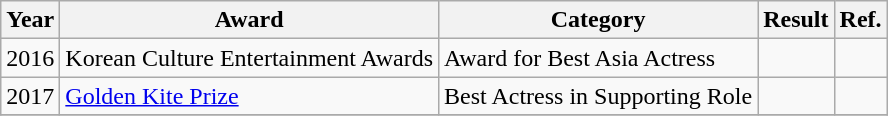<table class="wikitable">
<tr>
<th>Year</th>
<th>Award</th>
<th>Category</th>
<th>Result</th>
<th>Ref.</th>
</tr>
<tr>
<td>2016</td>
<td>Korean Culture Entertainment Awards</td>
<td>Award for Best Asia Actress</td>
<td></td>
<td></td>
</tr>
<tr>
<td>2017</td>
<td><a href='#'>Golden Kite Prize</a></td>
<td>Best Actress in Supporting Role</td>
<td></td>
<td></td>
</tr>
<tr>
</tr>
</table>
